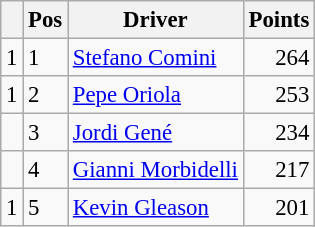<table class="wikitable" style="font-size: 95%;">
<tr>
<th></th>
<th>Pos</th>
<th>Driver</th>
<th>Points</th>
</tr>
<tr>
<td align="left"> 1</td>
<td>1</td>
<td> <a href='#'>Stefano Comini</a></td>
<td align="right">264</td>
</tr>
<tr>
<td align="left"> 1</td>
<td>2</td>
<td> <a href='#'>Pepe Oriola</a></td>
<td align="right">253</td>
</tr>
<tr>
<td align="left"></td>
<td>3</td>
<td> <a href='#'>Jordi Gené</a></td>
<td align="right">234</td>
</tr>
<tr>
<td align="left"></td>
<td>4</td>
<td> <a href='#'>Gianni Morbidelli</a></td>
<td align="right">217</td>
</tr>
<tr>
<td align="left"> 1</td>
<td>5</td>
<td> <a href='#'>Kevin Gleason</a></td>
<td align="right">201</td>
</tr>
</table>
